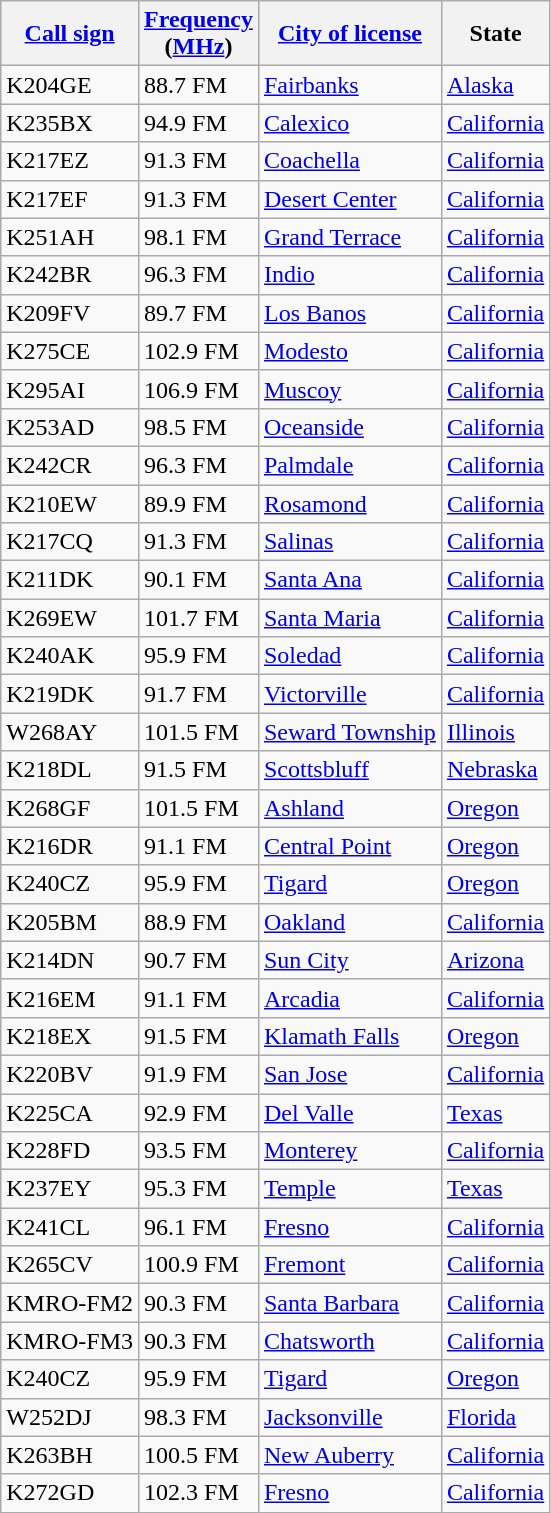<table class="wikitable sortable">
<tr>
<th><a href='#'>Call sign</a></th>
<th data-sort-type="number"><a href='#'>Frequency</a><br>(<a href='#'>MHz</a>)</th>
<th><a href='#'>City of license</a></th>
<th>State</th>
</tr>
<tr>
<td>K204GE</td>
<td>88.7 FM</td>
<td><a href='#'>Fairbanks</a></td>
<td><a href='#'>Alaska</a></td>
</tr>
<tr>
<td>K235BX</td>
<td>94.9 FM</td>
<td><a href='#'>Calexico</a></td>
<td><a href='#'>California</a></td>
</tr>
<tr>
<td>K217EZ</td>
<td>91.3 FM</td>
<td><a href='#'>Coachella</a></td>
<td><a href='#'>California</a></td>
</tr>
<tr>
<td>K217EF</td>
<td>91.3 FM</td>
<td><a href='#'>Desert Center</a></td>
<td><a href='#'>California</a></td>
</tr>
<tr>
<td>K251AH</td>
<td>98.1 FM</td>
<td><a href='#'>Grand Terrace</a></td>
<td><a href='#'>California</a></td>
</tr>
<tr>
<td>K242BR</td>
<td>96.3 FM</td>
<td><a href='#'>Indio</a></td>
<td><a href='#'>California</a></td>
</tr>
<tr>
<td>K209FV</td>
<td>89.7 FM</td>
<td><a href='#'>Los Banos</a></td>
<td><a href='#'>California</a></td>
</tr>
<tr>
<td>K275CE</td>
<td>102.9 FM</td>
<td><a href='#'>Modesto</a></td>
<td><a href='#'>California</a></td>
</tr>
<tr>
<td>K295AI</td>
<td>106.9 FM</td>
<td><a href='#'>Muscoy</a></td>
<td><a href='#'>California</a></td>
</tr>
<tr>
<td>K253AD</td>
<td>98.5 FM</td>
<td><a href='#'>Oceanside</a></td>
<td><a href='#'>California</a></td>
</tr>
<tr>
<td>K242CR</td>
<td>96.3 FM</td>
<td><a href='#'>Palmdale</a></td>
<td><a href='#'>California</a></td>
</tr>
<tr>
<td>K210EW</td>
<td>89.9 FM</td>
<td><a href='#'>Rosamond</a></td>
<td><a href='#'>California</a></td>
</tr>
<tr>
<td>K217CQ</td>
<td>91.3 FM</td>
<td><a href='#'>Salinas</a></td>
<td><a href='#'>California</a></td>
</tr>
<tr>
<td>K211DK</td>
<td>90.1 FM</td>
<td><a href='#'>Santa Ana</a></td>
<td><a href='#'>California</a></td>
</tr>
<tr>
<td>K269EW</td>
<td>101.7 FM</td>
<td><a href='#'>Santa Maria</a></td>
<td><a href='#'>California</a></td>
</tr>
<tr>
<td>K240AK</td>
<td>95.9 FM</td>
<td><a href='#'>Soledad</a></td>
<td><a href='#'>California</a></td>
</tr>
<tr>
<td>K219DK</td>
<td>91.7 FM</td>
<td><a href='#'>Victorville</a></td>
<td><a href='#'>California</a></td>
</tr>
<tr>
<td>W268AY</td>
<td>101.5 FM</td>
<td><a href='#'>Seward Township</a></td>
<td><a href='#'>Illinois</a></td>
</tr>
<tr>
<td>K218DL</td>
<td>91.5 FM</td>
<td><a href='#'>Scottsbluff</a></td>
<td><a href='#'>Nebraska</a></td>
</tr>
<tr>
<td>K268GF</td>
<td>101.5 FM</td>
<td><a href='#'>Ashland</a></td>
<td><a href='#'>Oregon</a></td>
</tr>
<tr>
<td>K216DR</td>
<td>91.1 FM</td>
<td><a href='#'>Central Point</a></td>
<td><a href='#'>Oregon</a></td>
</tr>
<tr>
<td>K240CZ</td>
<td>95.9 FM</td>
<td><a href='#'>Tigard</a></td>
<td><a href='#'>Oregon</a></td>
</tr>
<tr>
<td>K205BM</td>
<td>88.9 FM</td>
<td><a href='#'>Oakland</a></td>
<td><a href='#'>California</a></td>
</tr>
<tr>
<td>K214DN</td>
<td>90.7 FM</td>
<td><a href='#'>Sun City</a></td>
<td><a href='#'>Arizona</a></td>
</tr>
<tr>
<td>K216EM</td>
<td>91.1 FM</td>
<td><a href='#'>Arcadia</a></td>
<td><a href='#'>California</a></td>
</tr>
<tr>
<td>K218EX</td>
<td>91.5 FM</td>
<td><a href='#'>Klamath Falls</a></td>
<td><a href='#'>Oregon</a></td>
</tr>
<tr>
<td>K220BV</td>
<td>91.9 FM</td>
<td><a href='#'>San Jose</a></td>
<td><a href='#'>California</a></td>
</tr>
<tr>
<td>K225CA</td>
<td>92.9 FM</td>
<td><a href='#'>Del Valle</a></td>
<td><a href='#'>Texas</a></td>
</tr>
<tr>
<td>K228FD</td>
<td>93.5 FM</td>
<td><a href='#'>Monterey</a></td>
<td><a href='#'>California</a></td>
</tr>
<tr>
<td>K237EY</td>
<td>95.3 FM</td>
<td><a href='#'>Temple</a></td>
<td><a href='#'>Texas</a></td>
</tr>
<tr>
<td>K241CL</td>
<td>96.1 FM</td>
<td><a href='#'>Fresno</a></td>
<td><a href='#'>California</a></td>
</tr>
<tr>
<td>K265CV</td>
<td>100.9 FM</td>
<td><a href='#'>Fremont</a></td>
<td><a href='#'>California</a></td>
</tr>
<tr>
<td>KMRO-FM2</td>
<td>90.3 FM</td>
<td><a href='#'>Santa Barbara</a></td>
<td><a href='#'>California</a></td>
</tr>
<tr>
<td>KMRO-FM3</td>
<td>90.3 FM</td>
<td><a href='#'>Chatsworth</a></td>
<td><a href='#'>California</a></td>
</tr>
<tr>
<td>K240CZ</td>
<td>95.9 FM</td>
<td><a href='#'>Tigard</a></td>
<td><a href='#'>Oregon</a></td>
</tr>
<tr>
<td>W252DJ</td>
<td>98.3 FM</td>
<td><a href='#'>Jacksonville</a></td>
<td><a href='#'>Florida</a></td>
</tr>
<tr>
<td>K263BH</td>
<td>100.5 FM</td>
<td><a href='#'>New Auberry</a></td>
<td><a href='#'>California</a></td>
</tr>
<tr>
<td>K272GD</td>
<td>102.3 FM</td>
<td><a href='#'>Fresno</a></td>
<td><a href='#'>California</a></td>
</tr>
</table>
